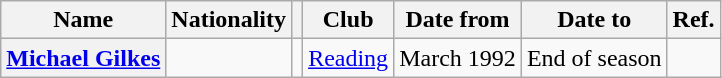<table class="wikitable plainrowheaders">
<tr>
<th scope="col">Name</th>
<th scope="col">Nationality</th>
<th scope="col"></th>
<th scope="col">Club</th>
<th scope="col">Date from</th>
<th scope="col">Date to</th>
<th scope="col">Ref.</th>
</tr>
<tr>
<th scope="row"><a href='#'>Michael Gilkes</a></th>
<td></td>
<td align="center"></td>
<td> <a href='#'>Reading</a></td>
<td>March 1992</td>
<td>End of season</td>
<td align="center"></td>
</tr>
</table>
